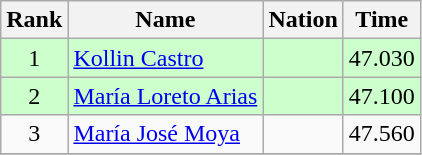<table class="wikitable" style="text-align:center">
<tr>
<th>Rank</th>
<th>Name</th>
<th>Nation</th>
<th>Time</th>
</tr>
<tr bgcolor=ccffcc>
<td>1</td>
<td align=left><a href='#'>Kollin Castro</a></td>
<td align=left></td>
<td>47.030</td>
</tr>
<tr bgcolor=ccffcc>
<td>2</td>
<td align=left><a href='#'>María Loreto Arias</a></td>
<td align=left></td>
<td>47.100</td>
</tr>
<tr>
<td>3</td>
<td align=left><a href='#'>María José Moya</a></td>
<td align=left></td>
<td>47.560</td>
</tr>
<tr>
</tr>
</table>
